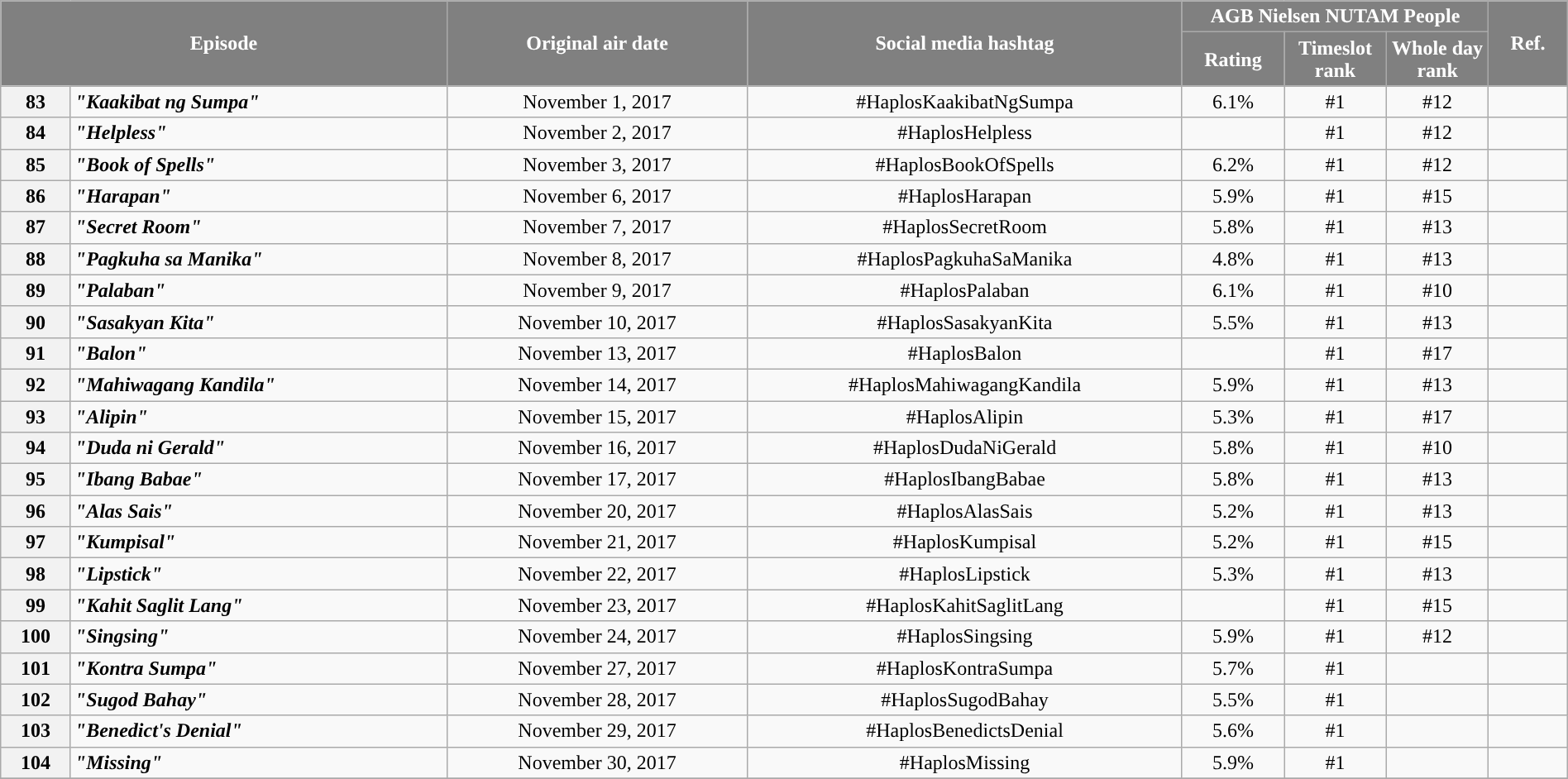<table class="wikitable" style="text-align:center; font-size:100%; line-height:18px;"  width="100%">
<tr>
<th colspan="2" rowspan="2" style="background-color:#808080; color:#ffffff;">Episode</th>
<th style="background:#808080; color:white" rowspan="2">Original air date</th>
<th style="background:#808080; color:white" rowspan="2">Social media hashtag</th>
<th style="background-color:#808080; color:#ffffff;" colspan="3">AGB Nielsen NUTAM People</th>
<th style="background-color:#808080; color:#ffffff;" rowspan="2">Ref.</th>
</tr>
<tr>
<th style="background-color:#808080; width:75px; color:#ffffff;">Rating</th>
<th style="background-color:#808080; width:75px; color:#ffffff;">Timeslot<br>rank</th>
<th style="background-color:#808080; width:75px; color:#ffffff;">Whole day<br>rank</th>
</tr>
<tr>
<th>83</th>
<td style="text-align: left;"><strong><em>"Kaakibat ng Sumpa"</em></strong></td>
<td>November 1, 2017</td>
<td>#HaplosKaakibatNgSumpa</td>
<td>6.1%</td>
<td>#1</td>
<td>#12</td>
<td></td>
</tr>
<tr>
<th>84</th>
<td style="text-align: left;"><strong><em>"Helpless"</em></strong></td>
<td>November 2, 2017</td>
<td>#HaplosHelpless</td>
<td></td>
<td>#1</td>
<td>#12</td>
<td></td>
</tr>
<tr>
<th>85</th>
<td style="text-align: left;"><strong><em>"Book of Spells"</em></strong></td>
<td>November 3, 2017</td>
<td>#HaplosBookOfSpells</td>
<td>6.2%</td>
<td>#1</td>
<td>#12</td>
<td></td>
</tr>
<tr>
<th>86</th>
<td style="text-align: left;"><strong><em>"Harapan"</em></strong></td>
<td>November 6, 2017</td>
<td>#HaplosHarapan</td>
<td>5.9%</td>
<td>#1</td>
<td>#15</td>
<td></td>
</tr>
<tr>
<th>87</th>
<td style="text-align: left;"><strong><em>"Secret Room"</em></strong></td>
<td>November 7, 2017</td>
<td>#HaplosSecretRoom</td>
<td>5.8%</td>
<td>#1</td>
<td>#13</td>
<td></td>
</tr>
<tr>
<th>88</th>
<td style="text-align: left;"><strong><em>"Pagkuha sa Manika"</em></strong></td>
<td>November 8, 2017</td>
<td>#HaplosPagkuhaSaManika</td>
<td>4.8%</td>
<td>#1</td>
<td>#13</td>
<td></td>
</tr>
<tr>
<th>89</th>
<td style="text-align: left;"><strong><em>"Palaban"</em></strong></td>
<td>November 9, 2017</td>
<td>#HaplosPalaban</td>
<td>6.1%</td>
<td>#1</td>
<td>#10</td>
<td></td>
</tr>
<tr>
<th>90</th>
<td style="text-align: left;"><strong><em>"Sasakyan Kita"</em></strong></td>
<td>November 10, 2017</td>
<td>#HaplosSasakyanKita</td>
<td>5.5%</td>
<td>#1</td>
<td>#13</td>
<td></td>
</tr>
<tr>
<th>91</th>
<td style="text-align: left;"><strong><em>"Balon"</em></strong></td>
<td>November 13, 2017</td>
<td>#HaplosBalon</td>
<td></td>
<td>#1</td>
<td>#17</td>
<td></td>
</tr>
<tr>
<th>92</th>
<td style="text-align: left;"><strong><em>"Mahiwagang Kandila"</em></strong></td>
<td>November 14, 2017</td>
<td>#HaplosMahiwagangKandila</td>
<td>5.9%</td>
<td>#1</td>
<td>#13</td>
<td></td>
</tr>
<tr>
<th>93</th>
<td style="text-align: left;"><strong><em>"Alipin"</em></strong></td>
<td>November 15, 2017</td>
<td>#HaplosAlipin</td>
<td>5.3%</td>
<td>#1</td>
<td>#17</td>
<td></td>
</tr>
<tr>
<th>94</th>
<td style="text-align: left;"><strong><em>"Duda ni Gerald"</em></strong></td>
<td>November 16, 2017</td>
<td>#HaplosDudaNiGerald</td>
<td>5.8%</td>
<td>#1</td>
<td>#10</td>
<td></td>
</tr>
<tr>
<th>95</th>
<td style="text-align: left;"><strong><em>"Ibang Babae"</em></strong></td>
<td>November 17, 2017</td>
<td>#HaplosIbangBabae</td>
<td>5.8%</td>
<td>#1</td>
<td>#13</td>
<td></td>
</tr>
<tr>
<th>96</th>
<td style="text-align: left;"><strong><em>"Alas Sais"</em></strong></td>
<td>November 20, 2017</td>
<td>#HaplosAlasSais</td>
<td>5.2%</td>
<td>#1</td>
<td>#13</td>
<td></td>
</tr>
<tr>
<th>97</th>
<td style="text-align: left;"><strong><em>"Kumpisal"</em></strong></td>
<td>November 21, 2017</td>
<td>#HaplosKumpisal</td>
<td>5.2%</td>
<td>#1</td>
<td>#15</td>
<td></td>
</tr>
<tr>
<th>98</th>
<td style="text-align: left;"><strong><em>"Lipstick"</em></strong></td>
<td>November 22, 2017</td>
<td>#HaplosLipstick</td>
<td>5.3%</td>
<td>#1</td>
<td>#13</td>
<td></td>
</tr>
<tr>
<th>99</th>
<td style="text-align: left;"><strong><em>"Kahit Saglit Lang"</em></strong></td>
<td>November 23, 2017</td>
<td>#HaplosKahitSaglitLang</td>
<td></td>
<td>#1</td>
<td>#15</td>
<td></td>
</tr>
<tr>
<th>100</th>
<td style="text-align: left;"><strong><em>"Singsing"</em></strong></td>
<td>November 24, 2017</td>
<td>#HaplosSingsing</td>
<td>5.9%</td>
<td>#1</td>
<td>#12</td>
<td></td>
</tr>
<tr>
<th>101</th>
<td style="text-align: left;"><strong><em>"Kontra Sumpa"</em></strong></td>
<td>November 27, 2017</td>
<td>#HaplosKontraSumpa</td>
<td>5.7%</td>
<td>#1</td>
<td></td>
<td></td>
</tr>
<tr>
<th>102</th>
<td style="text-align: left;"><strong><em>"Sugod Bahay"</em></strong></td>
<td>November 28, 2017</td>
<td>#HaplosSugodBahay</td>
<td>5.5%</td>
<td>#1</td>
<td></td>
<td></td>
</tr>
<tr>
<th>103</th>
<td style="text-align: left;"><strong><em>"Benedict's Denial"</em></strong></td>
<td>November 29, 2017</td>
<td>#HaplosBenedictsDenial</td>
<td>5.6%</td>
<td>#1</td>
<td></td>
<td></td>
</tr>
<tr>
<th>104</th>
<td style="text-align: left;"><strong><em>"Missing"</em></strong></td>
<td>November 30, 2017</td>
<td>#HaplosMissing</td>
<td>5.9%</td>
<td>#1</td>
<td></td>
<td></td>
</tr>
<tr>
</tr>
</table>
